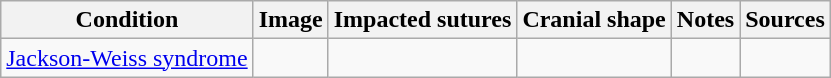<table class="wikitable sortable">
<tr>
<th>Condition</th>
<th>Image</th>
<th>Impacted sutures</th>
<th>Cranial shape</th>
<th>Notes</th>
<th>Sources</th>
</tr>
<tr>
<td><a href='#'>Jackson-Weiss syndrome</a></td>
<td></td>
<td></td>
<td></td>
<td></td>
<td></td>
</tr>
</table>
